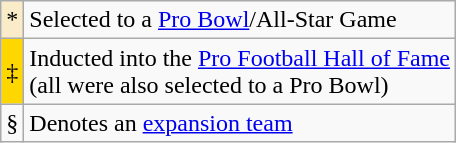<table class="wikitable">
<tr>
<td style="background:#faecc8; text-align:center;">*</td>
<td colspan="5">Selected to a <a href='#'>Pro Bowl</a>/All-Star Game</td>
</tr>
<tr>
<td style="background:#FFD700; text-align:center;">‡</td>
<td colspan="5">Inducted into the <a href='#'>Pro Football Hall of Fame</a><br>(all were also selected to a Pro Bowl)</td>
</tr>
<tr>
<td>§</td>
<td colspan="5">Denotes an <a href='#'>expansion team</a></td>
</tr>
</table>
